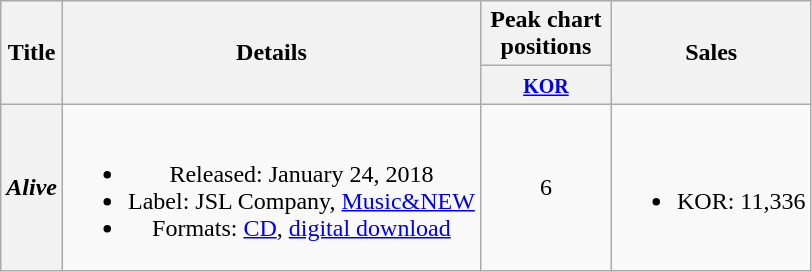<table class="wikitable plainrowheaders" style="text-align:center;">
<tr>
<th scope="col" rowspan="2">Title</th>
<th scope="col" rowspan="2">Details</th>
<th scope="col" colspan="1" style="width:5em;">Peak chart positions</th>
<th scope="col" rowspan="2">Sales</th>
</tr>
<tr>
<th><small><a href='#'>KOR</a></small><br></th>
</tr>
<tr>
<th scope="row"><em>Alive</em></th>
<td><br><ul><li>Released: January 24, 2018</li><li>Label: JSL Company, <a href='#'>Music&NEW</a></li><li>Formats: <a href='#'>CD</a>, <a href='#'>digital download</a></li></ul></td>
<td>6</td>
<td><br><ul><li>KOR: 11,336</li></ul></td>
</tr>
</table>
